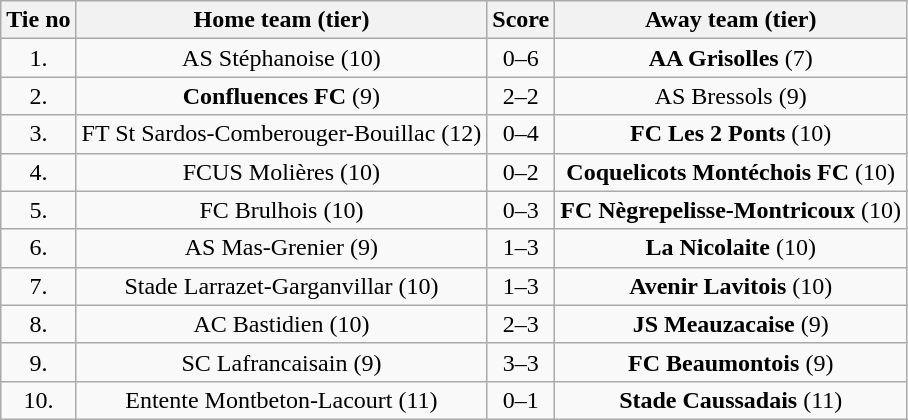<table class="wikitable" style="text-align: center">
<tr>
<th>Tie no</th>
<th>Home team (tier)</th>
<th>Score</th>
<th>Away team (tier)</th>
</tr>
<tr>
<td>1.</td>
<td>AS Stéphanoise (10)</td>
<td>0–6</td>
<td><strong>AA Grisolles</strong> (7)</td>
</tr>
<tr>
<td>2.</td>
<td><strong>Confluences FC</strong> (9)</td>
<td>2–2 </td>
<td>AS Bressols (9)</td>
</tr>
<tr>
<td>3.</td>
<td>FT St Sardos-Comberouger-Bouillac (12)</td>
<td>0–4</td>
<td><strong>FC Les 2 Ponts</strong> (10)</td>
</tr>
<tr>
<td>4.</td>
<td>FCUS Molières (10)</td>
<td>0–2</td>
<td><strong>Coquelicots Montéchois FC</strong> (10)</td>
</tr>
<tr>
<td>5.</td>
<td>FC Brulhois (10)</td>
<td>0–3 </td>
<td><strong>FC Nègrepelisse-Montricoux</strong> (10)</td>
</tr>
<tr>
<td>6.</td>
<td>AS Mas-Grenier (9)</td>
<td>1–3</td>
<td><strong>La Nicolaite</strong> (10)</td>
</tr>
<tr>
<td>7.</td>
<td>Stade Larrazet-Garganvillar (10)</td>
<td>1–3 </td>
<td><strong>Avenir Lavitois</strong> (10)</td>
</tr>
<tr>
<td>8.</td>
<td>AC Bastidien (10)</td>
<td>2–3</td>
<td><strong>JS Meauzacaise</strong> (9)</td>
</tr>
<tr>
<td>9.</td>
<td>SC Lafrancaisain (9)</td>
<td>3–3 </td>
<td><strong>FC Beaumontois</strong> (9)</td>
</tr>
<tr>
<td>10.</td>
<td>Entente Montbeton-Lacourt (11)</td>
<td>0–1</td>
<td><strong>Stade Caussadais</strong> (11)</td>
</tr>
</table>
